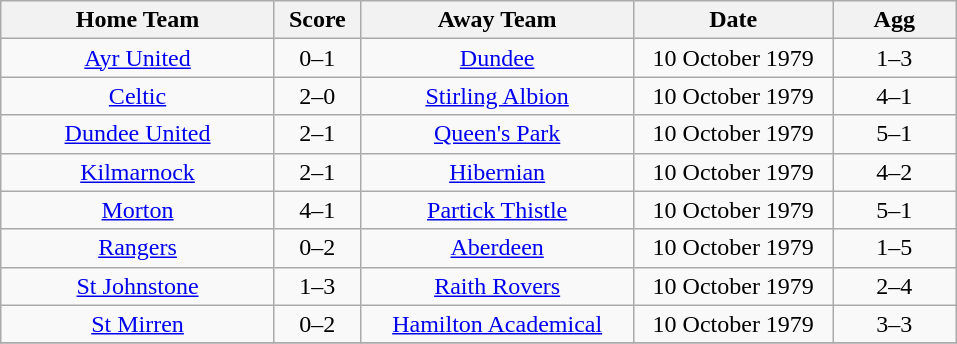<table class="wikitable" style="text-align:center;">
<tr>
<th width=175>Home Team</th>
<th width=50>Score</th>
<th width=175>Away Team</th>
<th width= 125>Date</th>
<th width= 75>Agg</th>
</tr>
<tr>
<td><a href='#'>Ayr United</a></td>
<td>0–1</td>
<td><a href='#'>Dundee</a></td>
<td>10 October 1979</td>
<td>1–3</td>
</tr>
<tr>
<td><a href='#'>Celtic</a></td>
<td>2–0</td>
<td><a href='#'>Stirling Albion</a></td>
<td>10 October 1979</td>
<td>4–1</td>
</tr>
<tr>
<td><a href='#'>Dundee United</a></td>
<td>2–1</td>
<td><a href='#'>Queen's Park</a></td>
<td>10 October 1979</td>
<td>5–1</td>
</tr>
<tr>
<td><a href='#'>Kilmarnock</a></td>
<td>2–1</td>
<td><a href='#'>Hibernian</a></td>
<td>10 October 1979</td>
<td>4–2</td>
</tr>
<tr>
<td><a href='#'>Morton</a></td>
<td>4–1</td>
<td><a href='#'>Partick Thistle</a></td>
<td>10 October 1979</td>
<td>5–1</td>
</tr>
<tr>
<td><a href='#'>Rangers</a></td>
<td>0–2</td>
<td><a href='#'>Aberdeen</a></td>
<td>10 October 1979</td>
<td>1–5</td>
</tr>
<tr>
<td><a href='#'>St Johnstone</a></td>
<td>1–3</td>
<td><a href='#'>Raith Rovers</a></td>
<td>10 October 1979</td>
<td>2–4</td>
</tr>
<tr>
<td><a href='#'>St Mirren</a></td>
<td>0–2</td>
<td><a href='#'>Hamilton Academical</a></td>
<td>10 October 1979</td>
<td>3–3</td>
</tr>
<tr>
</tr>
</table>
